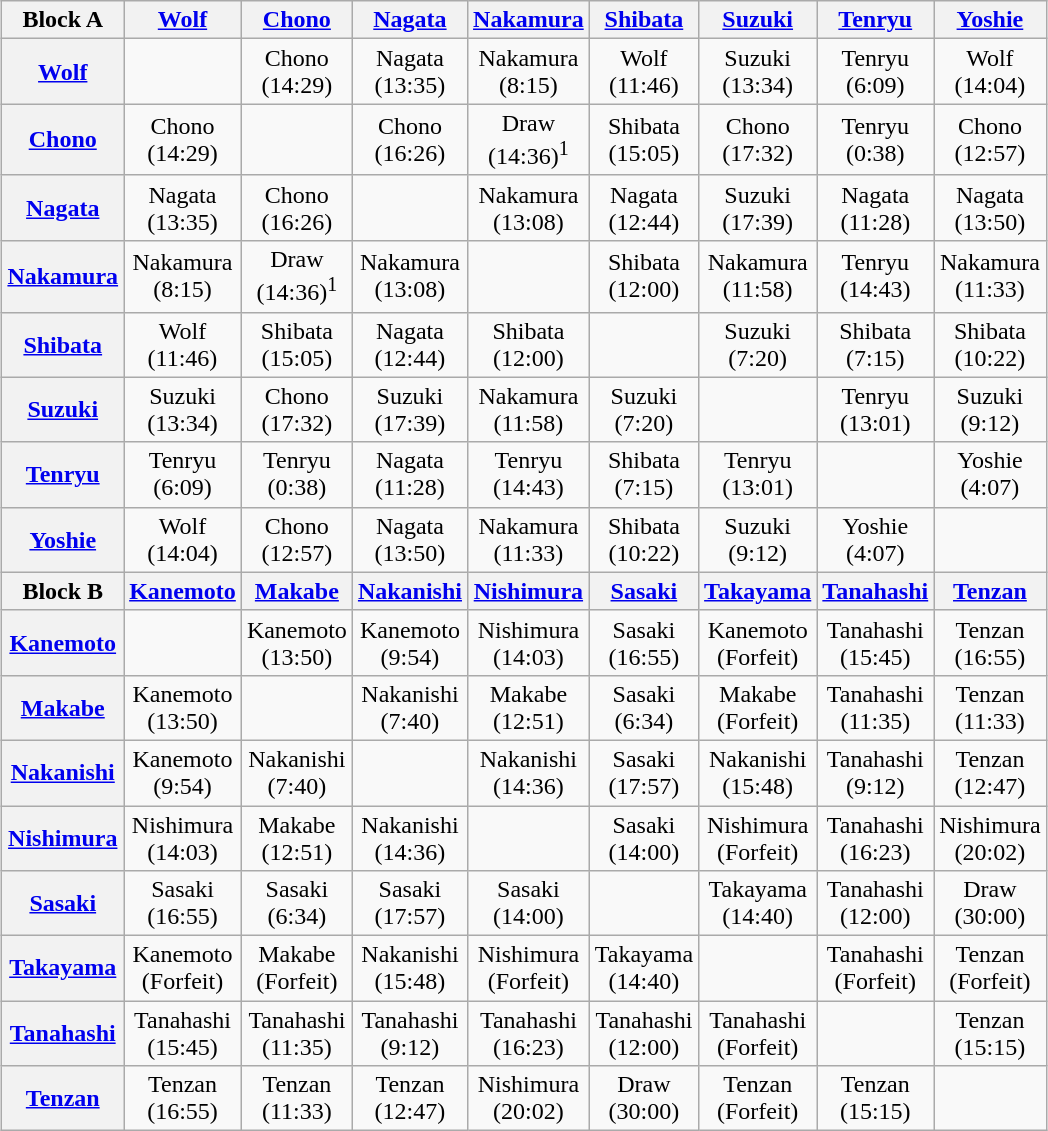<table class="wikitable" style="margin: 1em auto 1em auto">
<tr align="center">
<th>Block A</th>
<th><a href='#'>Wolf</a></th>
<th><a href='#'>Chono</a></th>
<th><a href='#'>Nagata</a></th>
<th><a href='#'>Nakamura</a></th>
<th><a href='#'>Shibata</a></th>
<th><a href='#'>Suzuki</a></th>
<th><a href='#'>Tenryu</a></th>
<th><a href='#'>Yoshie</a></th>
</tr>
<tr align="center">
<th><a href='#'>Wolf</a></th>
<td></td>
<td>Chono<br>(14:29)</td>
<td>Nagata<br>(13:35)</td>
<td>Nakamura<br>(8:15)</td>
<td>Wolf<br>(11:46)</td>
<td>Suzuki<br>(13:34)</td>
<td>Tenryu<br>(6:09)</td>
<td>Wolf<br>(14:04)</td>
</tr>
<tr align="center">
<th><a href='#'>Chono</a></th>
<td>Chono<br>(14:29)</td>
<td></td>
<td>Chono<br>(16:26)</td>
<td>Draw<br>(14:36)<sup>1</sup></td>
<td>Shibata<br>(15:05)</td>
<td>Chono<br>(17:32)</td>
<td>Tenryu<br>(0:38)</td>
<td>Chono<br>(12:57)</td>
</tr>
<tr align="center">
<th><a href='#'>Nagata</a></th>
<td>Nagata<br>(13:35)</td>
<td>Chono<br>(16:26)</td>
<td></td>
<td>Nakamura<br>(13:08)</td>
<td>Nagata<br>(12:44)</td>
<td>Suzuki<br>(17:39)</td>
<td>Nagata<br>(11:28)</td>
<td>Nagata<br>(13:50)</td>
</tr>
<tr align="center">
<th><a href='#'>Nakamura</a></th>
<td>Nakamura<br>(8:15)</td>
<td>Draw<br>(14:36)<sup>1</sup></td>
<td>Nakamura<br>(13:08)</td>
<td></td>
<td>Shibata<br>(12:00)</td>
<td>Nakamura<br>(11:58)</td>
<td>Tenryu<br>(14:43)</td>
<td>Nakamura<br>(11:33)</td>
</tr>
<tr align="center">
<th><a href='#'>Shibata</a></th>
<td>Wolf<br>(11:46)</td>
<td>Shibata<br>(15:05)</td>
<td>Nagata<br>(12:44)</td>
<td>Shibata<br>(12:00)</td>
<td></td>
<td>Suzuki<br>(7:20)</td>
<td>Shibata<br>(7:15)</td>
<td>Shibata<br>(10:22)</td>
</tr>
<tr align="center">
<th><a href='#'>Suzuki</a></th>
<td>Suzuki<br>(13:34)</td>
<td>Chono<br>(17:32)</td>
<td>Suzuki<br>(17:39)</td>
<td>Nakamura<br>(11:58)</td>
<td>Suzuki<br>(7:20)</td>
<td></td>
<td>Tenryu<br>(13:01)</td>
<td>Suzuki<br>(9:12)</td>
</tr>
<tr align="center">
<th><a href='#'>Tenryu</a></th>
<td>Tenryu<br>(6:09)</td>
<td>Tenryu<br>(0:38)</td>
<td>Nagata<br>(11:28)</td>
<td>Tenryu<br>(14:43)</td>
<td>Shibata<br>(7:15)</td>
<td>Tenryu<br>(13:01)</td>
<td></td>
<td>Yoshie<br>(4:07)</td>
</tr>
<tr align="center">
<th><a href='#'>Yoshie</a></th>
<td>Wolf<br>(14:04)</td>
<td>Chono<br>(12:57)</td>
<td>Nagata<br>(13:50)</td>
<td>Nakamura<br>(11:33)</td>
<td>Shibata<br>(10:22)</td>
<td>Suzuki<br>(9:12)</td>
<td>Yoshie<br>(4:07)</td>
<td></td>
</tr>
<tr align="center">
<th>Block B</th>
<th><a href='#'>Kanemoto</a></th>
<th><a href='#'>Makabe</a></th>
<th><a href='#'>Nakanishi</a></th>
<th><a href='#'>Nishimura</a></th>
<th><a href='#'>Sasaki</a></th>
<th><a href='#'>Takayama</a></th>
<th><a href='#'>Tanahashi</a></th>
<th><a href='#'>Tenzan</a></th>
</tr>
<tr align="center">
<th><a href='#'>Kanemoto</a></th>
<td></td>
<td>Kanemoto<br>(13:50)</td>
<td>Kanemoto<br>(9:54)</td>
<td>Nishimura<br>(14:03)</td>
<td>Sasaki<br>(16:55)</td>
<td>Kanemoto<br>(Forfeit)</td>
<td>Tanahashi<br>(15:45)</td>
<td>Tenzan<br>(16:55)</td>
</tr>
<tr align="center">
<th><a href='#'>Makabe</a></th>
<td>Kanemoto<br>(13:50)</td>
<td></td>
<td>Nakanishi<br>(7:40)</td>
<td>Makabe<br>(12:51)</td>
<td>Sasaki<br>(6:34)</td>
<td>Makabe<br>(Forfeit)</td>
<td>Tanahashi<br>(11:35)</td>
<td>Tenzan<br>(11:33)</td>
</tr>
<tr align="center">
<th><a href='#'>Nakanishi</a></th>
<td>Kanemoto<br>(9:54)</td>
<td>Nakanishi<br>(7:40)</td>
<td></td>
<td>Nakanishi<br>(14:36)</td>
<td>Sasaki<br>(17:57)</td>
<td>Nakanishi<br>(15:48)</td>
<td>Tanahashi<br>(9:12)</td>
<td>Tenzan<br>(12:47)</td>
</tr>
<tr align="center">
<th><a href='#'>Nishimura</a></th>
<td>Nishimura<br>(14:03)</td>
<td>Makabe<br>(12:51)</td>
<td>Nakanishi<br>(14:36)</td>
<td></td>
<td>Sasaki<br>(14:00)</td>
<td>Nishimura<br>(Forfeit)</td>
<td>Tanahashi<br>(16:23)</td>
<td>Nishimura<br>(20:02)</td>
</tr>
<tr align="center">
<th><a href='#'>Sasaki</a></th>
<td>Sasaki<br>(16:55)</td>
<td>Sasaki<br>(6:34)</td>
<td>Sasaki<br>(17:57)</td>
<td>Sasaki<br>(14:00)</td>
<td></td>
<td>Takayama<br>(14:40)</td>
<td>Tanahashi<br>(12:00)</td>
<td>Draw<br>(30:00)</td>
</tr>
<tr align="center">
<th><a href='#'>Takayama</a></th>
<td>Kanemoto<br>(Forfeit)</td>
<td>Makabe<br>(Forfeit)</td>
<td>Nakanishi<br>(15:48)</td>
<td>Nishimura<br>(Forfeit)</td>
<td>Takayama<br>(14:40)</td>
<td></td>
<td>Tanahashi<br>(Forfeit)</td>
<td>Tenzan<br>(Forfeit)</td>
</tr>
<tr align="center">
<th><a href='#'>Tanahashi</a></th>
<td>Tanahashi<br>(15:45)</td>
<td>Tanahashi<br>(11:35)</td>
<td>Tanahashi<br>(9:12)</td>
<td>Tanahashi<br>(16:23)</td>
<td>Tanahashi<br>(12:00)</td>
<td>Tanahashi<br>(Forfeit)</td>
<td></td>
<td>Tenzan<br>(15:15)</td>
</tr>
<tr align="center">
<th><a href='#'>Tenzan</a></th>
<td>Tenzan<br>(16:55)</td>
<td>Tenzan<br>(11:33)</td>
<td>Tenzan<br>(12:47)</td>
<td>Nishimura<br>(20:02)</td>
<td>Draw<br>(30:00)</td>
<td>Tenzan<br>(Forfeit)</td>
<td>Tenzan<br>(15:15)</td>
<td></td>
</tr>
</table>
